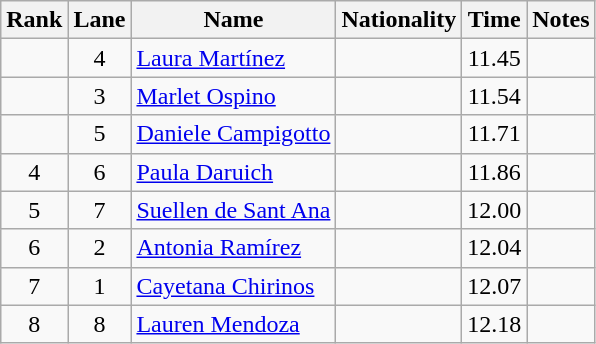<table class="wikitable sortable" style="text-align:center">
<tr>
<th>Rank</th>
<th>Lane</th>
<th>Name</th>
<th>Nationality</th>
<th>Time</th>
<th>Notes</th>
</tr>
<tr>
<td></td>
<td>4</td>
<td align=left><a href='#'>Laura Martínez</a></td>
<td align=left></td>
<td>11.45</td>
<td></td>
</tr>
<tr>
<td></td>
<td>3</td>
<td align=left><a href='#'>Marlet Ospino</a></td>
<td align=left></td>
<td>11.54</td>
<td></td>
</tr>
<tr>
<td></td>
<td>5</td>
<td align=left><a href='#'>Daniele Campigotto</a></td>
<td align=left></td>
<td>11.71</td>
<td></td>
</tr>
<tr>
<td>4</td>
<td>6</td>
<td align=left><a href='#'>Paula Daruich</a></td>
<td align=left></td>
<td>11.86</td>
<td></td>
</tr>
<tr>
<td>5</td>
<td>7</td>
<td align=left><a href='#'>Suellen de Sant Ana</a></td>
<td align=left></td>
<td>12.00</td>
<td></td>
</tr>
<tr>
<td>6</td>
<td>2</td>
<td align=left><a href='#'>Antonia Ramírez</a></td>
<td align=left></td>
<td>12.04</td>
<td></td>
</tr>
<tr>
<td>7</td>
<td>1</td>
<td align=left><a href='#'>Cayetana Chirinos</a></td>
<td align=left></td>
<td>12.07</td>
<td></td>
</tr>
<tr>
<td>8</td>
<td>8</td>
<td align=left><a href='#'>Lauren Mendoza</a></td>
<td align=left></td>
<td>12.18</td>
<td></td>
</tr>
</table>
